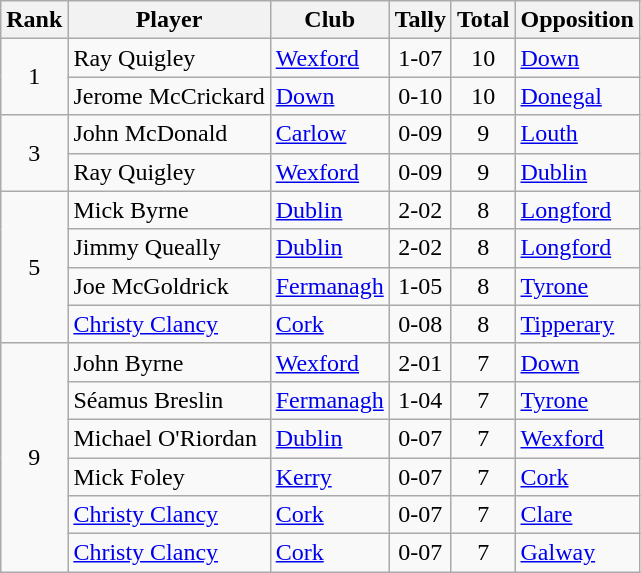<table class="wikitable">
<tr>
<th>Rank</th>
<th>Player</th>
<th>Club</th>
<th>Tally</th>
<th>Total</th>
<th>Opposition</th>
</tr>
<tr>
<td rowspan="2" style="text-align:center;">1</td>
<td>Ray Quigley</td>
<td><a href='#'>Wexford</a></td>
<td align=center>1-07</td>
<td align=center>10</td>
<td><a href='#'>Down</a></td>
</tr>
<tr>
<td>Jerome McCrickard</td>
<td><a href='#'>Down</a></td>
<td align=center>0-10</td>
<td align=center>10</td>
<td><a href='#'>Donegal</a></td>
</tr>
<tr>
<td rowspan="2" style="text-align:center;">3</td>
<td>John McDonald</td>
<td><a href='#'>Carlow</a></td>
<td align=center>0-09</td>
<td align=center>9</td>
<td><a href='#'>Louth</a></td>
</tr>
<tr>
<td>Ray Quigley</td>
<td><a href='#'>Wexford</a></td>
<td align=center>0-09</td>
<td align=center>9</td>
<td><a href='#'>Dublin</a></td>
</tr>
<tr>
<td rowspan="4" style="text-align:center;">5</td>
<td>Mick Byrne</td>
<td><a href='#'>Dublin</a></td>
<td align=center>2-02</td>
<td align=center>8</td>
<td><a href='#'>Longford</a></td>
</tr>
<tr>
<td>Jimmy Queally</td>
<td><a href='#'>Dublin</a></td>
<td align=center>2-02</td>
<td align=center>8</td>
<td><a href='#'>Longford</a></td>
</tr>
<tr>
<td>Joe McGoldrick</td>
<td><a href='#'>Fermanagh</a></td>
<td align=center>1-05</td>
<td align=center>8</td>
<td><a href='#'>Tyrone</a></td>
</tr>
<tr>
<td><a href='#'>Christy Clancy</a></td>
<td><a href='#'>Cork</a></td>
<td align=center>0-08</td>
<td align=center>8</td>
<td><a href='#'>Tipperary</a></td>
</tr>
<tr>
<td rowspan="6" style="text-align:center;">9</td>
<td>John Byrne</td>
<td><a href='#'>Wexford</a></td>
<td align=center>2-01</td>
<td align=center>7</td>
<td><a href='#'>Down</a></td>
</tr>
<tr>
<td>Séamus Breslin</td>
<td><a href='#'>Fermanagh</a></td>
<td align=center>1-04</td>
<td align=center>7</td>
<td><a href='#'>Tyrone</a></td>
</tr>
<tr>
<td>Michael O'Riordan</td>
<td><a href='#'>Dublin</a></td>
<td align=center>0-07</td>
<td align=center>7</td>
<td><a href='#'>Wexford</a></td>
</tr>
<tr>
<td>Mick Foley</td>
<td><a href='#'>Kerry</a></td>
<td align=center>0-07</td>
<td align=center>7</td>
<td><a href='#'>Cork</a></td>
</tr>
<tr>
<td><a href='#'>Christy Clancy</a></td>
<td><a href='#'>Cork</a></td>
<td align=center>0-07</td>
<td align=center>7</td>
<td><a href='#'>Clare</a></td>
</tr>
<tr>
<td><a href='#'>Christy Clancy</a></td>
<td><a href='#'>Cork</a></td>
<td align=center>0-07</td>
<td align=center>7</td>
<td><a href='#'>Galway</a></td>
</tr>
</table>
